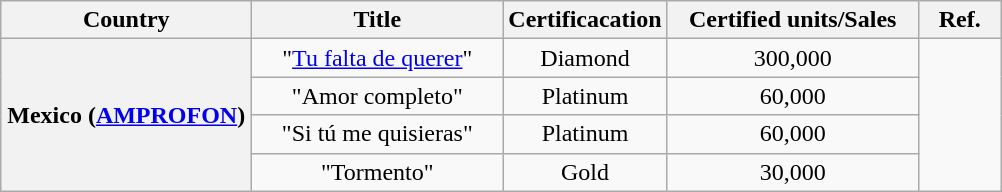<table class="wikitable plainrowheaders" style="text-align:center; margin:auto">
<tr>
<th style="width: 10em">Country</th>
<th style="width: 10em">Title</th>
<th style="width: 06em">Certificacation</th>
<th style="width: 10em">Certified units/Sales</th>
<th style="width: 3em">Ref.</th>
</tr>
<tr>
<th scope="row" rowspan="5">Mexico (<a href='#'>AMPROFON</a>)</th>
<td>"<a href='#'>Tu falta de querer</a>"</td>
<td>Diamond</td>
<td>300,000</td>
<td rowspan="5"></td>
</tr>
<tr>
<td>"Amor completo"</td>
<td>Platinum</td>
<td>60,000</td>
</tr>
<tr>
<td>"Si tú me quisieras"</td>
<td>Platinum</td>
<td>60,000</td>
</tr>
<tr>
<td>"Tormento"</td>
<td>Gold</td>
<td>30,000</td>
</tr>
</table>
